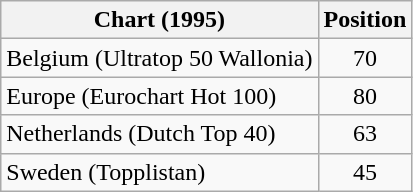<table class="wikitable sortable">
<tr>
<th>Chart (1995)</th>
<th>Position</th>
</tr>
<tr>
<td>Belgium (Ultratop 50 Wallonia)</td>
<td align="center">70</td>
</tr>
<tr>
<td>Europe (Eurochart Hot 100)</td>
<td align="center">80</td>
</tr>
<tr>
<td>Netherlands (Dutch Top 40)</td>
<td align="center">63</td>
</tr>
<tr>
<td>Sweden (Topplistan)</td>
<td align="center">45</td>
</tr>
</table>
